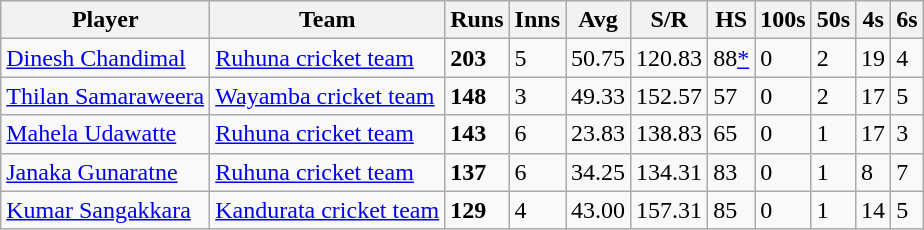<table class="wikitable">
<tr>
<th>Player</th>
<th>Team</th>
<th>Runs</th>
<th>Inns</th>
<th>Avg</th>
<th>S/R</th>
<th>HS</th>
<th>100s</th>
<th>50s</th>
<th>4s</th>
<th>6s</th>
</tr>
<tr>
<td><a href='#'>Dinesh Chandimal</a></td>
<td><a href='#'>Ruhuna cricket team</a></td>
<td><strong>203</strong></td>
<td>5</td>
<td>50.75</td>
<td>120.83</td>
<td>88<a href='#'>*</a></td>
<td>0</td>
<td>2</td>
<td>19</td>
<td>4</td>
</tr>
<tr>
<td><a href='#'>Thilan Samaraweera</a></td>
<td><a href='#'>Wayamba cricket team</a></td>
<td><strong>148</strong></td>
<td>3</td>
<td>49.33</td>
<td>152.57</td>
<td>57</td>
<td>0</td>
<td>2</td>
<td>17</td>
<td>5</td>
</tr>
<tr>
<td><a href='#'>Mahela Udawatte</a></td>
<td><a href='#'>Ruhuna cricket team</a></td>
<td><strong>143</strong></td>
<td>6</td>
<td>23.83</td>
<td>138.83</td>
<td>65</td>
<td>0</td>
<td>1</td>
<td>17</td>
<td>3</td>
</tr>
<tr>
<td><a href='#'>Janaka Gunaratne</a></td>
<td><a href='#'>Ruhuna cricket team</a></td>
<td><strong>137</strong></td>
<td>6</td>
<td>34.25</td>
<td>134.31</td>
<td>83</td>
<td>0</td>
<td>1</td>
<td>8</td>
<td>7</td>
</tr>
<tr>
<td><a href='#'>Kumar Sangakkara</a></td>
<td><a href='#'>Kandurata cricket team</a></td>
<td><strong>129</strong></td>
<td>4</td>
<td>43.00</td>
<td>157.31</td>
<td>85</td>
<td>0</td>
<td>1</td>
<td>14</td>
<td>5</td>
</tr>
</table>
